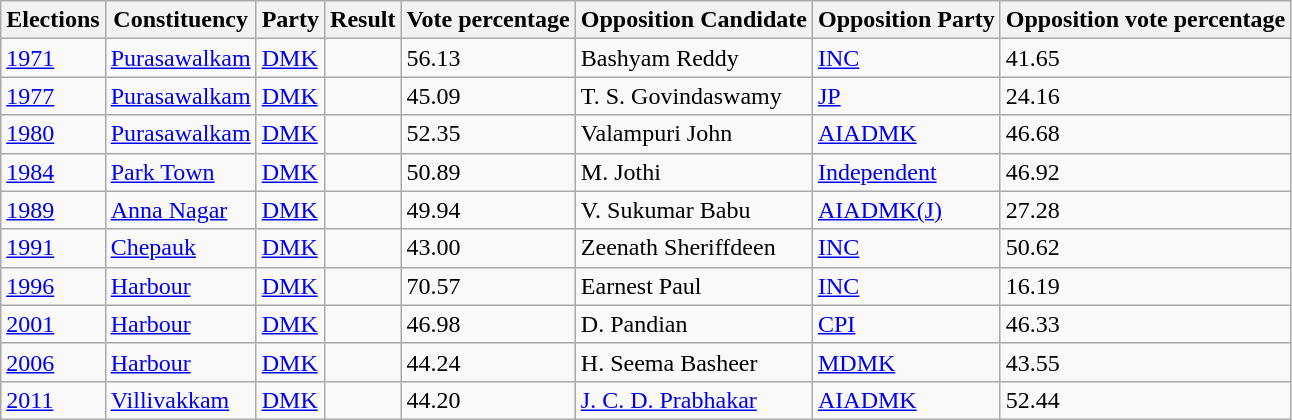<table class="wikitable sortable">
<tr>
<th>Elections</th>
<th>Constituency</th>
<th>Party</th>
<th>Result</th>
<th>Vote percentage</th>
<th>Opposition Candidate</th>
<th>Opposition Party</th>
<th>Opposition vote percentage</th>
</tr>
<tr>
<td><a href='#'>1971</a></td>
<td><a href='#'>Purasawalkam</a></td>
<td><a href='#'>DMK</a></td>
<td></td>
<td>56.13</td>
<td>Bashyam Reddy</td>
<td><a href='#'>INC</a></td>
<td>41.65</td>
</tr>
<tr>
<td><a href='#'>1977</a></td>
<td><a href='#'>Purasawalkam</a></td>
<td><a href='#'>DMK</a></td>
<td></td>
<td>45.09</td>
<td>T. S. Govindaswamy</td>
<td><a href='#'>JP</a></td>
<td>24.16</td>
</tr>
<tr>
<td><a href='#'>1980</a></td>
<td><a href='#'>Purasawalkam</a></td>
<td><a href='#'>DMK</a></td>
<td></td>
<td>52.35</td>
<td>Valampuri John</td>
<td><a href='#'>AIADMK</a></td>
<td>46.68</td>
</tr>
<tr>
<td><a href='#'>1984</a></td>
<td><a href='#'>Park Town</a></td>
<td><a href='#'>DMK</a></td>
<td></td>
<td>50.89</td>
<td>M. Jothi</td>
<td><a href='#'>Independent</a></td>
<td>46.92</td>
</tr>
<tr>
<td><a href='#'>1989</a></td>
<td><a href='#'>Anna Nagar</a></td>
<td><a href='#'>DMK</a></td>
<td></td>
<td>49.94</td>
<td>V. Sukumar Babu</td>
<td><a href='#'>AIADMK(J)</a></td>
<td>27.28</td>
</tr>
<tr>
<td><a href='#'>1991</a></td>
<td><a href='#'>Chepauk</a></td>
<td><a href='#'>DMK</a></td>
<td></td>
<td>43.00</td>
<td>Zeenath Sheriffdeen</td>
<td><a href='#'>INC</a></td>
<td>50.62</td>
</tr>
<tr>
<td><a href='#'>1996</a></td>
<td><a href='#'>Harbour</a></td>
<td><a href='#'>DMK</a></td>
<td></td>
<td>70.57</td>
<td>Earnest Paul</td>
<td><a href='#'>INC</a></td>
<td>16.19</td>
</tr>
<tr>
<td><a href='#'>2001</a></td>
<td><a href='#'>Harbour</a></td>
<td><a href='#'>DMK</a></td>
<td></td>
<td>46.98</td>
<td>D. Pandian</td>
<td><a href='#'>CPI</a></td>
<td>46.33</td>
</tr>
<tr>
<td><a href='#'>2006</a></td>
<td><a href='#'>Harbour</a></td>
<td><a href='#'>DMK</a></td>
<td></td>
<td>44.24</td>
<td>H. Seema Basheer</td>
<td><a href='#'>MDMK</a></td>
<td>43.55</td>
</tr>
<tr>
<td><a href='#'>2011</a></td>
<td><a href='#'>Villivakkam</a></td>
<td><a href='#'>DMK</a></td>
<td></td>
<td>44.20</td>
<td><a href='#'>J. C. D. Prabhakar</a></td>
<td><a href='#'>AIADMK</a></td>
<td>52.44</td>
</tr>
</table>
